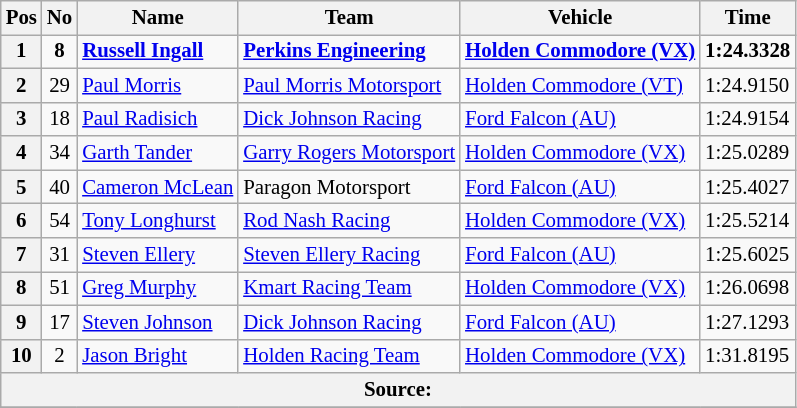<table class="wikitable" style="font-size: 87%;">
<tr>
<th>Pos</th>
<th>No</th>
<th>Name</th>
<th>Team</th>
<th>Vehicle</th>
<th>Time</th>
</tr>
<tr>
<th>1</th>
<td align=center><strong>8</strong></td>
<td><strong> <a href='#'>Russell Ingall</a></strong></td>
<td><strong><a href='#'>Perkins Engineering</a></strong></td>
<td><strong><a href='#'>Holden Commodore (VX)</a></strong></td>
<td><strong>1:24.3328</strong></td>
</tr>
<tr>
<th>2</th>
<td align=center>29</td>
<td> <a href='#'>Paul Morris</a></td>
<td><a href='#'>Paul Morris Motorsport</a></td>
<td><a href='#'>Holden Commodore (VT)</a></td>
<td>1:24.9150</td>
</tr>
<tr>
<th>3</th>
<td align=center>18</td>
<td> <a href='#'>Paul Radisich</a></td>
<td><a href='#'>Dick Johnson Racing</a></td>
<td><a href='#'>Ford Falcon (AU)</a></td>
<td>1:24.9154</td>
</tr>
<tr>
<th>4</th>
<td align=center>34</td>
<td> <a href='#'>Garth Tander</a></td>
<td><a href='#'>Garry Rogers Motorsport</a></td>
<td><a href='#'>Holden Commodore (VX)</a></td>
<td>1:25.0289</td>
</tr>
<tr>
<th>5</th>
<td align=center>40</td>
<td> <a href='#'>Cameron McLean</a></td>
<td>Paragon Motorsport</td>
<td><a href='#'>Ford Falcon (AU)</a></td>
<td>1:25.4027</td>
</tr>
<tr>
<th>6</th>
<td align=center>54</td>
<td> <a href='#'>Tony Longhurst</a></td>
<td><a href='#'>Rod Nash Racing</a></td>
<td><a href='#'>Holden Commodore (VX)</a></td>
<td>1:25.5214</td>
</tr>
<tr>
<th>7</th>
<td align=center>31</td>
<td> <a href='#'>Steven Ellery</a></td>
<td><a href='#'>Steven Ellery Racing</a></td>
<td><a href='#'>Ford Falcon (AU)</a></td>
<td>1:25.6025</td>
</tr>
<tr>
<th>8</th>
<td align=center>51</td>
<td> <a href='#'>Greg Murphy</a></td>
<td><a href='#'>Kmart Racing Team</a></td>
<td><a href='#'>Holden Commodore (VX)</a></td>
<td>1:26.0698</td>
</tr>
<tr>
<th>9</th>
<td align=center>17</td>
<td> <a href='#'>Steven Johnson</a></td>
<td><a href='#'>Dick Johnson Racing</a></td>
<td><a href='#'>Ford Falcon (AU)</a></td>
<td>1:27.1293</td>
</tr>
<tr>
<th>10</th>
<td align=center>2</td>
<td> <a href='#'>Jason Bright</a></td>
<td><a href='#'>Holden Racing Team</a></td>
<td><a href='#'>Holden Commodore (VX)</a></td>
<td>1:31.8195</td>
</tr>
<tr>
<th colspan=6>Source:</th>
</tr>
<tr>
</tr>
</table>
